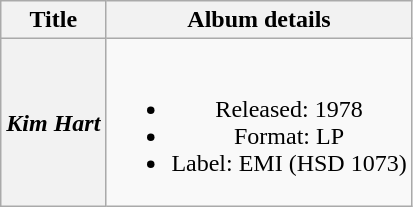<table class="wikitable plainrowheaders" style="text-align:center;" border="1">
<tr>
<th>Title</th>
<th>Album details</th>
</tr>
<tr>
<th scope="row"><em>Kim Hart</em></th>
<td><br><ul><li>Released: 1978</li><li>Format: LP</li><li>Label: EMI (HSD 1073)</li></ul></td>
</tr>
</table>
